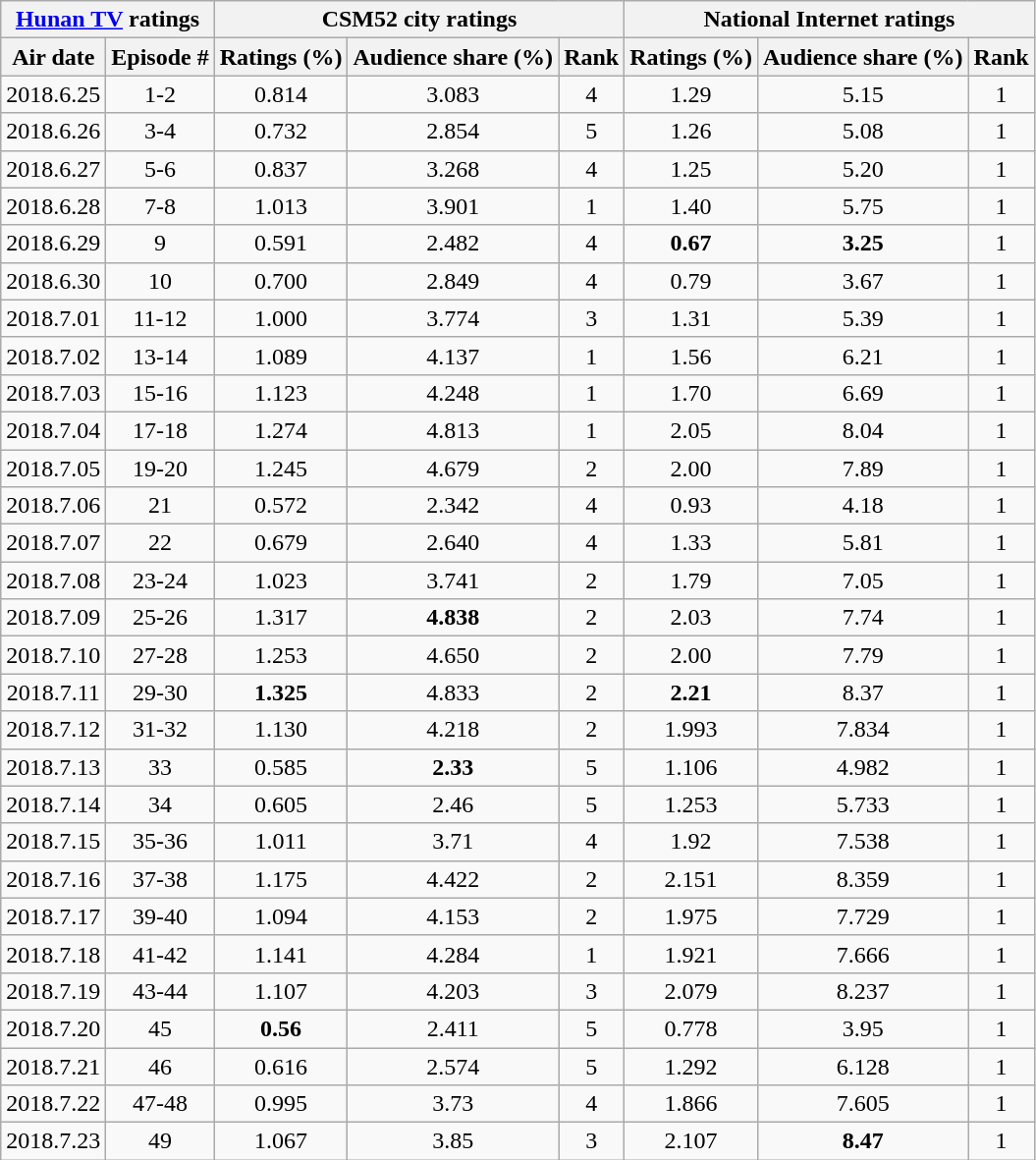<table class="wikitable sortable mw-collapsible jquery-tablesorter" style="text-align:center">
<tr>
<th colspan="2"><a href='#'>Hunan TV</a> ratings</th>
<th colspan="3" rowspan="1">CSM52 city ratings</th>
<th colspan="3" rowspan="1">National Internet ratings</th>
</tr>
<tr>
<th><strong>Air date</strong></th>
<th><strong>Episode #</strong></th>
<th><strong>Ratings (%)</strong></th>
<th><strong>Audience share (%)</strong></th>
<th><strong>Rank</strong></th>
<th><strong>Ratings (%)</strong></th>
<th><strong>Audience share (%)</strong></th>
<th><strong>Rank</strong></th>
</tr>
<tr>
<td>2018.6.25</td>
<td>1-2</td>
<td>0.814</td>
<td>3.083</td>
<td>4</td>
<td>1.29</td>
<td>5.15</td>
<td>1</td>
</tr>
<tr>
<td>2018.6.26</td>
<td>3-4</td>
<td>0.732</td>
<td>2.854</td>
<td>5</td>
<td>1.26</td>
<td>5.08</td>
<td>1</td>
</tr>
<tr>
<td>2018.6.27</td>
<td>5-6</td>
<td>0.837</td>
<td>3.268</td>
<td>4</td>
<td>1.25</td>
<td>5.20</td>
<td>1</td>
</tr>
<tr>
<td>2018.6.28</td>
<td>7-8</td>
<td>1.013</td>
<td>3.901</td>
<td>1</td>
<td>1.40</td>
<td>5.75</td>
<td>1</td>
</tr>
<tr>
<td>2018.6.29</td>
<td>9</td>
<td>0.591</td>
<td>2.482</td>
<td>4</td>
<td><strong><span>0.67</span></strong></td>
<td><strong><span>3.25</span></strong></td>
<td>1</td>
</tr>
<tr>
<td>2018.6.30</td>
<td>10</td>
<td>0.700</td>
<td>2.849</td>
<td>4</td>
<td>0.79</td>
<td>3.67</td>
<td>1</td>
</tr>
<tr>
<td>2018.7.01</td>
<td>11-12</td>
<td>1.000</td>
<td>3.774</td>
<td>3</td>
<td>1.31</td>
<td>5.39</td>
<td>1</td>
</tr>
<tr>
<td>2018.7.02</td>
<td>13-14</td>
<td>1.089</td>
<td>4.137</td>
<td>1</td>
<td>1.56</td>
<td>6.21</td>
<td>1</td>
</tr>
<tr>
<td>2018.7.03</td>
<td>15-16</td>
<td>1.123</td>
<td>4.248</td>
<td>1</td>
<td>1.70</td>
<td>6.69</td>
<td>1</td>
</tr>
<tr>
<td>2018.7.04</td>
<td>17-18</td>
<td>1.274</td>
<td>4.813</td>
<td>1</td>
<td>2.05</td>
<td>8.04</td>
<td>1</td>
</tr>
<tr>
<td>2018.7.05</td>
<td>19-20</td>
<td>1.245</td>
<td>4.679</td>
<td>2</td>
<td>2.00</td>
<td>7.89</td>
<td>1</td>
</tr>
<tr>
<td>2018.7.06</td>
<td>21</td>
<td>0.572</td>
<td>2.342</td>
<td>4</td>
<td>0.93</td>
<td>4.18</td>
<td>1</td>
</tr>
<tr>
<td>2018.7.07</td>
<td>22</td>
<td>0.679</td>
<td>2.640</td>
<td>4</td>
<td>1.33</td>
<td>5.81</td>
<td>1</td>
</tr>
<tr>
<td>2018.7.08</td>
<td>23-24</td>
<td>1.023</td>
<td>3.741</td>
<td>2</td>
<td>1.79</td>
<td>7.05</td>
<td>1</td>
</tr>
<tr>
<td>2018.7.09</td>
<td>25-26</td>
<td>1.317</td>
<td><strong><span>4.838</span></strong></td>
<td>2</td>
<td>2.03</td>
<td>7.74</td>
<td>1</td>
</tr>
<tr>
<td>2018.7.10</td>
<td>27-28</td>
<td>1.253</td>
<td>4.650</td>
<td>2</td>
<td>2.00</td>
<td>7.79</td>
<td>1</td>
</tr>
<tr>
<td>2018.7.11</td>
<td>29-30</td>
<td><strong><span>1.325</span></strong></td>
<td>4.833</td>
<td>2</td>
<td><strong><span>2.21</span></strong></td>
<td>8.37</td>
<td>1</td>
</tr>
<tr>
<td>2018.7.12</td>
<td>31-32</td>
<td>1.130</td>
<td>4.218</td>
<td>2</td>
<td>1.993</td>
<td>7.834</td>
<td>1</td>
</tr>
<tr>
<td>2018.7.13</td>
<td>33</td>
<td>0.585</td>
<td><strong><span>2.33</span></strong></td>
<td>5</td>
<td>1.106</td>
<td>4.982</td>
<td>1</td>
</tr>
<tr>
<td>2018.7.14</td>
<td>34</td>
<td>0.605</td>
<td>2.46</td>
<td>5</td>
<td>1.253</td>
<td>5.733</td>
<td>1</td>
</tr>
<tr>
<td>2018.7.15</td>
<td>35-36</td>
<td>1.011</td>
<td>3.71</td>
<td>4</td>
<td>1.92</td>
<td>7.538</td>
<td>1</td>
</tr>
<tr>
<td>2018.7.16</td>
<td>37-38</td>
<td>1.175</td>
<td>4.422</td>
<td>2</td>
<td>2.151</td>
<td>8.359</td>
<td>1</td>
</tr>
<tr>
<td>2018.7.17</td>
<td>39-40</td>
<td>1.094</td>
<td>4.153</td>
<td>2</td>
<td>1.975</td>
<td>7.729</td>
<td>1</td>
</tr>
<tr>
<td>2018.7.18</td>
<td>41-42</td>
<td>1.141</td>
<td>4.284</td>
<td>1</td>
<td>1.921</td>
<td>7.666</td>
<td>1</td>
</tr>
<tr>
<td>2018.7.19</td>
<td>43-44</td>
<td>1.107</td>
<td>4.203</td>
<td>3</td>
<td>2.079</td>
<td>8.237</td>
<td>1</td>
</tr>
<tr>
<td>2018.7.20</td>
<td>45</td>
<td><strong><span>0.56</span></strong></td>
<td>2.411</td>
<td>5</td>
<td>0.778</td>
<td>3.95</td>
<td>1</td>
</tr>
<tr>
<td>2018.7.21</td>
<td>46</td>
<td>0.616</td>
<td>2.574</td>
<td>5</td>
<td>1.292</td>
<td>6.128</td>
<td>1</td>
</tr>
<tr>
<td>2018.7.22</td>
<td>47-48</td>
<td>0.995</td>
<td>3.73</td>
<td>4</td>
<td>1.866</td>
<td>7.605</td>
<td>1</td>
</tr>
<tr>
<td>2018.7.23</td>
<td>49</td>
<td>1.067</td>
<td>3.85</td>
<td>3</td>
<td>2.107</td>
<td><strong><span>8.47</span></strong></td>
<td>1</td>
</tr>
</table>
